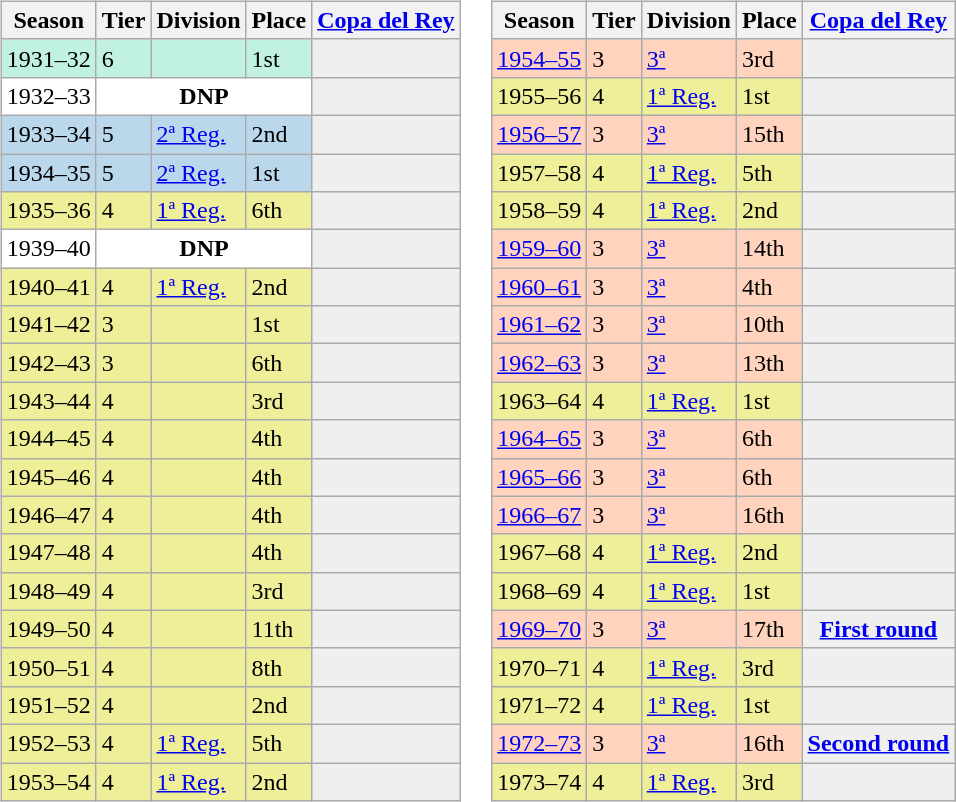<table>
<tr>
<td valign="top" width=0%><br><table class="wikitable">
<tr style="background:#f0f6fa;">
<th>Season</th>
<th>Tier</th>
<th>Division</th>
<th>Place</th>
<th><a href='#'>Copa del Rey</a></th>
</tr>
<tr>
<td style="background:#C0F2DF;">1931–32</td>
<td style="background:#C0F2DF;">6</td>
<td style="background:#C0F2DF;"></td>
<td style="background:#C0F2DF;">1st</td>
<th style="background:#efefef;"></th>
</tr>
<tr>
<td style="background:#FFFFFF;">1932–33</td>
<th style="background:#FFFFFF;" colspan="3">DNP</th>
<th style="background:#efefef;"></th>
</tr>
<tr>
<td style="background:#BBD7EC;">1933–34</td>
<td style="background:#BBD7EC;">5</td>
<td style="background:#BBD7EC;"><a href='#'>2ª Reg.</a></td>
<td style="background:#BBD7EC;">2nd</td>
<th style="background:#efefef;"></th>
</tr>
<tr>
<td style="background:#BBD7EC;">1934–35</td>
<td style="background:#BBD7EC;">5</td>
<td style="background:#BBD7EC;"><a href='#'>2ª Reg.</a></td>
<td style="background:#BBD7EC;">1st</td>
<th style="background:#efefef;"></th>
</tr>
<tr>
<td style="background:#EFEF99;">1935–36</td>
<td style="background:#EFEF99;">4</td>
<td style="background:#EFEF99;"><a href='#'>1ª Reg.</a></td>
<td style="background:#EFEF99;">6th</td>
<th style="background:#efefef;"></th>
</tr>
<tr>
<td style="background:#FFFFFF;">1939–40</td>
<th style="background:#FFFFFF;" colspan="3">DNP</th>
<th style="background:#efefef;"></th>
</tr>
<tr>
<td style="background:#EFEF99;">1940–41</td>
<td style="background:#EFEF99;">4</td>
<td style="background:#EFEF99;"><a href='#'>1ª Reg.</a></td>
<td style="background:#EFEF99;">2nd</td>
<th style="background:#efefef;"></th>
</tr>
<tr>
<td style="background:#EFEF99;">1941–42</td>
<td style="background:#EFEF99;">3</td>
<td style="background:#EFEF99;"></td>
<td style="background:#EFEF99;">1st</td>
<th style="background:#efefef;"></th>
</tr>
<tr>
<td style="background:#EFEF99;">1942–43</td>
<td style="background:#EFEF99;">3</td>
<td style="background:#EFEF99;"></td>
<td style="background:#EFEF99;">6th</td>
<th style="background:#efefef;"></th>
</tr>
<tr>
<td style="background:#EFEF99;">1943–44</td>
<td style="background:#EFEF99;">4</td>
<td style="background:#EFEF99;"></td>
<td style="background:#EFEF99;">3rd</td>
<th style="background:#efefef;"></th>
</tr>
<tr>
<td style="background:#EFEF99;">1944–45</td>
<td style="background:#EFEF99;">4</td>
<td style="background:#EFEF99;"></td>
<td style="background:#EFEF99;">4th</td>
<th style="background:#efefef;"></th>
</tr>
<tr>
<td style="background:#EFEF99;">1945–46</td>
<td style="background:#EFEF99;">4</td>
<td style="background:#EFEF99;"></td>
<td style="background:#EFEF99;">4th</td>
<th style="background:#efefef;"></th>
</tr>
<tr>
<td style="background:#EFEF99;">1946–47</td>
<td style="background:#EFEF99;">4</td>
<td style="background:#EFEF99;"></td>
<td style="background:#EFEF99;">4th</td>
<th style="background:#efefef;"></th>
</tr>
<tr>
<td style="background:#EFEF99;">1947–48</td>
<td style="background:#EFEF99;">4</td>
<td style="background:#EFEF99;"></td>
<td style="background:#EFEF99;">4th</td>
<th style="background:#efefef;"></th>
</tr>
<tr>
<td style="background:#EFEF99;">1948–49</td>
<td style="background:#EFEF99;">4</td>
<td style="background:#EFEF99;"></td>
<td style="background:#EFEF99;">3rd</td>
<th style="background:#efefef;"></th>
</tr>
<tr>
<td style="background:#EFEF99;">1949–50</td>
<td style="background:#EFEF99;">4</td>
<td style="background:#EFEF99;"></td>
<td style="background:#EFEF99;">11th</td>
<th style="background:#efefef;"></th>
</tr>
<tr>
<td style="background:#EFEF99;">1950–51</td>
<td style="background:#EFEF99;">4</td>
<td style="background:#EFEF99;"></td>
<td style="background:#EFEF99;">8th</td>
<th style="background:#efefef;"></th>
</tr>
<tr>
<td style="background:#EFEF99;">1951–52</td>
<td style="background:#EFEF99;">4</td>
<td style="background:#EFEF99;"></td>
<td style="background:#EFEF99;">2nd</td>
<th style="background:#efefef;"></th>
</tr>
<tr>
<td style="background:#EFEF99;">1952–53</td>
<td style="background:#EFEF99;">4</td>
<td style="background:#EFEF99;"><a href='#'>1ª Reg.</a></td>
<td style="background:#EFEF99;">5th</td>
<th style="background:#efefef;"></th>
</tr>
<tr>
<td style="background:#EFEF99;">1953–54</td>
<td style="background:#EFEF99;">4</td>
<td style="background:#EFEF99;"><a href='#'>1ª Reg.</a></td>
<td style="background:#EFEF99;">2nd</td>
<th style="background:#efefef;"></th>
</tr>
</table>
</td>
<td valign="top" width=0%><br><table class="wikitable">
<tr style="background:#f0f6fa;">
<th>Season</th>
<th>Tier</th>
<th>Division</th>
<th>Place</th>
<th><a href='#'>Copa del Rey</a></th>
</tr>
<tr>
<td style="background:#FFD3BD;"><a href='#'>1954–55</a></td>
<td style="background:#FFD3BD;">3</td>
<td style="background:#FFD3BD;"><a href='#'>3ª</a></td>
<td style="background:#FFD3BD;">3rd</td>
<th style="background:#efefef;"></th>
</tr>
<tr>
<td style="background:#EFEF99;">1955–56</td>
<td style="background:#EFEF99;">4</td>
<td style="background:#EFEF99;"><a href='#'>1ª Reg.</a></td>
<td style="background:#EFEF99;">1st</td>
<th style="background:#efefef;"></th>
</tr>
<tr>
<td style="background:#FFD3BD;"><a href='#'>1956–57</a></td>
<td style="background:#FFD3BD;">3</td>
<td style="background:#FFD3BD;"><a href='#'>3ª</a></td>
<td style="background:#FFD3BD;">15th</td>
<th style="background:#efefef;"></th>
</tr>
<tr>
<td style="background:#EFEF99;">1957–58</td>
<td style="background:#EFEF99;">4</td>
<td style="background:#EFEF99;"><a href='#'>1ª Reg.</a></td>
<td style="background:#EFEF99;">5th</td>
<th style="background:#efefef;"></th>
</tr>
<tr>
<td style="background:#EFEF99;">1958–59</td>
<td style="background:#EFEF99;">4</td>
<td style="background:#EFEF99;"><a href='#'>1ª Reg.</a></td>
<td style="background:#EFEF99;">2nd</td>
<th style="background:#efefef;"></th>
</tr>
<tr>
<td style="background:#FFD3BD;"><a href='#'>1959–60</a></td>
<td style="background:#FFD3BD;">3</td>
<td style="background:#FFD3BD;"><a href='#'>3ª</a></td>
<td style="background:#FFD3BD;">14th</td>
<th style="background:#efefef;"></th>
</tr>
<tr>
<td style="background:#FFD3BD;"><a href='#'>1960–61</a></td>
<td style="background:#FFD3BD;">3</td>
<td style="background:#FFD3BD;"><a href='#'>3ª</a></td>
<td style="background:#FFD3BD;">4th</td>
<th style="background:#efefef;"></th>
</tr>
<tr>
<td style="background:#FFD3BD;"><a href='#'>1961–62</a></td>
<td style="background:#FFD3BD;">3</td>
<td style="background:#FFD3BD;"><a href='#'>3ª</a></td>
<td style="background:#FFD3BD;">10th</td>
<td style="background:#efefef;"></td>
</tr>
<tr>
<td style="background:#FFD3BD;"><a href='#'>1962–63</a></td>
<td style="background:#FFD3BD;">3</td>
<td style="background:#FFD3BD;"><a href='#'>3ª</a></td>
<td style="background:#FFD3BD;">13th</td>
<th style="background:#efefef;"></th>
</tr>
<tr>
<td style="background:#EFEF99;">1963–64</td>
<td style="background:#EFEF99;">4</td>
<td style="background:#EFEF99;"><a href='#'>1ª Reg.</a></td>
<td style="background:#EFEF99;">1st</td>
<th style="background:#efefef;"></th>
</tr>
<tr>
<td style="background:#FFD3BD;"><a href='#'>1964–65</a></td>
<td style="background:#FFD3BD;">3</td>
<td style="background:#FFD3BD;"><a href='#'>3ª</a></td>
<td style="background:#FFD3BD;">6th</td>
<th style="background:#efefef;"></th>
</tr>
<tr>
<td style="background:#FFD3BD;"><a href='#'>1965–66</a></td>
<td style="background:#FFD3BD;">3</td>
<td style="background:#FFD3BD;"><a href='#'>3ª</a></td>
<td style="background:#FFD3BD;">6th</td>
<th style="background:#efefef;"></th>
</tr>
<tr>
<td style="background:#FFD3BD;"><a href='#'>1966–67</a></td>
<td style="background:#FFD3BD;">3</td>
<td style="background:#FFD3BD;"><a href='#'>3ª</a></td>
<td style="background:#FFD3BD;">16th</td>
<td style="background:#efefef;"></td>
</tr>
<tr>
<td style="background:#EFEF99;">1967–68</td>
<td style="background:#EFEF99;">4</td>
<td style="background:#EFEF99;"><a href='#'>1ª Reg.</a></td>
<td style="background:#EFEF99;">2nd</td>
<th style="background:#efefef;"></th>
</tr>
<tr>
<td style="background:#EFEF99;">1968–69</td>
<td style="background:#EFEF99;">4</td>
<td style="background:#EFEF99;"><a href='#'>1ª Reg.</a></td>
<td style="background:#EFEF99;">1st</td>
<th style="background:#efefef;"></th>
</tr>
<tr>
<td style="background:#FFD3BD;"><a href='#'>1969–70</a></td>
<td style="background:#FFD3BD;">3</td>
<td style="background:#FFD3BD;"><a href='#'>3ª</a></td>
<td style="background:#FFD3BD;">17th</td>
<th style="background:#efefef;"><a href='#'>First round</a></th>
</tr>
<tr>
<td style="background:#EFEF99;">1970–71</td>
<td style="background:#EFEF99;">4</td>
<td style="background:#EFEF99;"><a href='#'>1ª Reg.</a></td>
<td style="background:#EFEF99;">3rd</td>
<th style="background:#efefef;"></th>
</tr>
<tr>
<td style="background:#EFEF99;">1971–72</td>
<td style="background:#EFEF99;">4</td>
<td style="background:#EFEF99;"><a href='#'>1ª Reg.</a></td>
<td style="background:#EFEF99;">1st</td>
<th style="background:#efefef;"></th>
</tr>
<tr>
<td style="background:#FFD3BD;"><a href='#'>1972–73</a></td>
<td style="background:#FFD3BD;">3</td>
<td style="background:#FFD3BD;"><a href='#'>3ª</a></td>
<td style="background:#FFD3BD;">16th</td>
<th style="background:#efefef;"><a href='#'>Second round</a></th>
</tr>
<tr>
<td style="background:#EFEF99;">1973–74</td>
<td style="background:#EFEF99;">4</td>
<td style="background:#EFEF99;"><a href='#'>1ª Reg.</a></td>
<td style="background:#EFEF99;">3rd</td>
<th style="background:#efefef;"></th>
</tr>
</table>
</td>
</tr>
</table>
